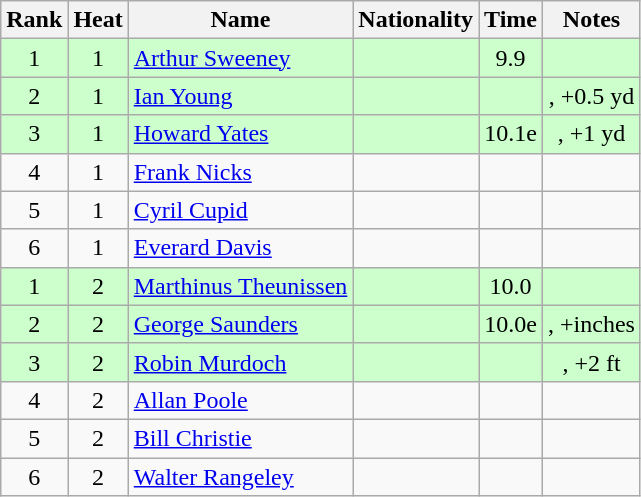<table class="wikitable sortable" style="text-align:center">
<tr>
<th>Rank</th>
<th>Heat</th>
<th>Name</th>
<th>Nationality</th>
<th>Time</th>
<th>Notes</th>
</tr>
<tr bgcolor=ccffcc>
<td>1</td>
<td>1</td>
<td align=left><a href='#'>Arthur Sweeney</a></td>
<td align=left></td>
<td>9.9</td>
<td></td>
</tr>
<tr bgcolor=ccffcc>
<td>2</td>
<td>1</td>
<td align=left><a href='#'>Ian Young</a></td>
<td align=left></td>
<td></td>
<td>, +0.5 yd</td>
</tr>
<tr bgcolor=ccffcc>
<td>3</td>
<td>1</td>
<td align=left><a href='#'>Howard Yates</a></td>
<td align=left></td>
<td>10.1e</td>
<td>, +1 yd</td>
</tr>
<tr>
<td>4</td>
<td>1</td>
<td align=left><a href='#'>Frank Nicks</a></td>
<td align=left></td>
<td></td>
<td></td>
</tr>
<tr>
<td>5</td>
<td>1</td>
<td align=left><a href='#'>Cyril Cupid</a></td>
<td align=left></td>
<td></td>
<td></td>
</tr>
<tr>
<td>6</td>
<td>1</td>
<td align=left><a href='#'>Everard Davis</a></td>
<td align=left></td>
<td></td>
<td></td>
</tr>
<tr bgcolor=ccffcc>
<td>1</td>
<td>2</td>
<td align=left><a href='#'>Marthinus Theunissen</a></td>
<td align=left></td>
<td>10.0</td>
<td></td>
</tr>
<tr bgcolor=ccffcc>
<td>2</td>
<td>2</td>
<td align=left><a href='#'>George Saunders</a></td>
<td align=left></td>
<td>10.0e</td>
<td>, +inches</td>
</tr>
<tr bgcolor=ccffcc>
<td>3</td>
<td>2</td>
<td align=left><a href='#'>Robin Murdoch</a></td>
<td align=left></td>
<td></td>
<td>, +2 ft</td>
</tr>
<tr>
<td>4</td>
<td>2</td>
<td align=left><a href='#'>Allan Poole</a></td>
<td align=left></td>
<td></td>
<td></td>
</tr>
<tr>
<td>5</td>
<td>2</td>
<td align=left><a href='#'>Bill Christie</a></td>
<td align=left></td>
<td></td>
<td></td>
</tr>
<tr>
<td>6</td>
<td>2</td>
<td align=left><a href='#'>Walter Rangeley</a></td>
<td align=left></td>
<td></td>
<td></td>
</tr>
</table>
